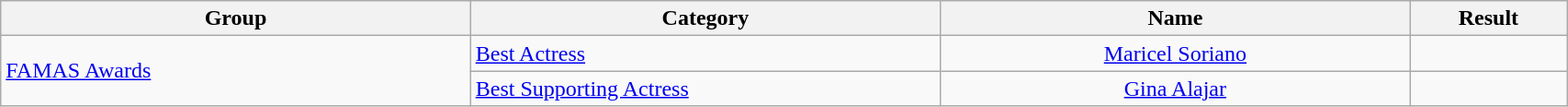<table | width="90%" class="wikitable sortable">
<tr>
<th width="30%">Group</th>
<th width="30%">Category</th>
<th width="30%">Name</th>
<th width="10%">Result</th>
</tr>
<tr>
<td rowspan="2" align="left"><a href='#'>FAMAS Awards</a></td>
<td><a href='#'>Best Actress</a></td>
<td align="center"><a href='#'>Maricel Soriano</a></td>
<td></td>
</tr>
<tr>
<td><a href='#'>Best Supporting Actress</a></td>
<td align="center"><a href='#'>Gina Alajar</a></td>
<td></td>
</tr>
</table>
